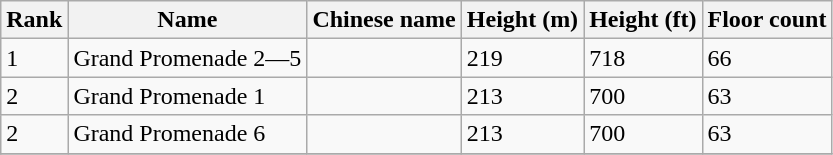<table class="wikitable sortable">
<tr>
<th>Rank</th>
<th>Name</th>
<th>Chinese name</th>
<th>Height (m)</th>
<th>Height (ft)</th>
<th>Floor count</th>
</tr>
<tr>
<td>1</td>
<td>Grand Promenade 2—5</td>
<td></td>
<td>219</td>
<td>718</td>
<td>66</td>
</tr>
<tr>
<td>2</td>
<td>Grand Promenade 1</td>
<td></td>
<td>213</td>
<td>700</td>
<td>63</td>
</tr>
<tr>
<td>2</td>
<td>Grand Promenade 6</td>
<td></td>
<td>213</td>
<td>700</td>
<td>63</td>
</tr>
<tr>
</tr>
</table>
